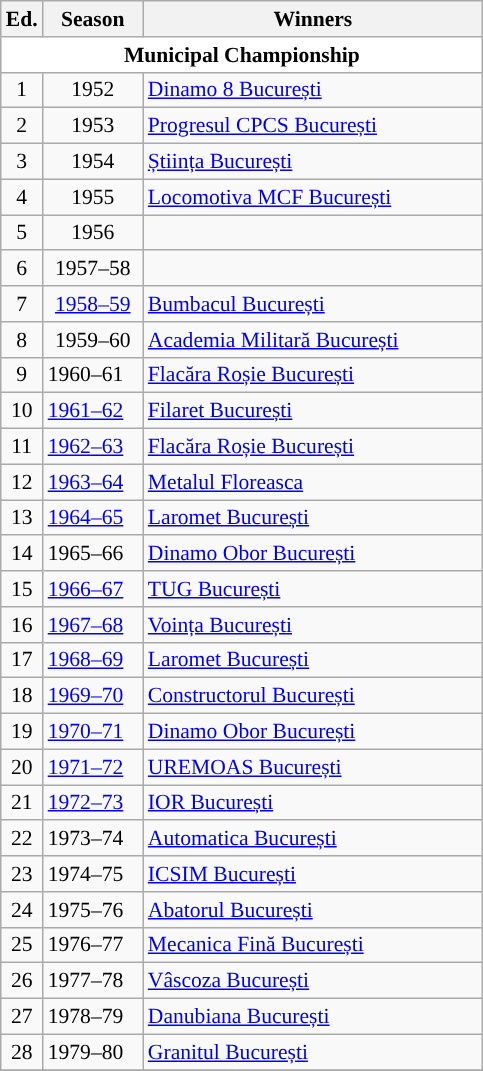<table class="wikitable" style="font-size:90%">
<tr>
<th><abbr>Ed.</abbr></th>
<th width="60">Season</th>
<th width="220">Winners</th>
</tr>
<tr>
<th colspan="3" style="background:#ffffff">Municipal Championship</th>
</tr>
<tr>
<td align=center>1</td>
<td align=center>1952</td>
<td><a href='#'>Dinamo 8 București</a></td>
</tr>
<tr>
<td align=center>2</td>
<td align=center>1953</td>
<td><a href='#'>Progresul CPCS București</a></td>
</tr>
<tr>
<td align=center>3</td>
<td align=center>1954</td>
<td><a href='#'>Știința București</a></td>
</tr>
<tr>
<td align=center>4</td>
<td align=center>1955</td>
<td><a href='#'>Locomotiva MCF București</a></td>
</tr>
<tr>
<td align=center>5</td>
<td align=center>1956</td>
<td></td>
</tr>
<tr>
<td align=center>6</td>
<td align=center>1957–58</td>
<td></td>
</tr>
<tr>
<td align=center>7</td>
<td align=center><a href='#'>1958–59</a></td>
<td><a href='#'>Bumbacul București</a></td>
</tr>
<tr>
<td align=center>8</td>
<td align=center>1959–60</td>
<td><a href='#'>Academia Militară București</a></td>
</tr>
<tr>
<td align=center>9</td>
<td>1960–61</td>
<td><a href='#'>Flacăra Roșie București</a></td>
</tr>
<tr>
<td align=center>10</td>
<td><a href='#'>1961–62</a></td>
<td><a href='#'>Filaret București</a></td>
</tr>
<tr>
<td align=center>11</td>
<td><a href='#'>1962–63</a></td>
<td><a href='#'>Flacăra Roșie București</a></td>
</tr>
<tr>
<td align=center>12</td>
<td><a href='#'>1963–64</a></td>
<td><a href='#'>Metalul Floreasca</a></td>
</tr>
<tr>
<td align=center>13</td>
<td><a href='#'>1964–65</a></td>
<td><a href='#'>Laromet București</a></td>
</tr>
<tr>
<td align=center>14</td>
<td>1965–66</td>
<td><a href='#'>Dinamo Obor București</a></td>
</tr>
<tr>
<td align=center>15</td>
<td><a href='#'>1966–67</a></td>
<td><a href='#'>TUG București</a></td>
</tr>
<tr>
<td align=center>16</td>
<td><a href='#'>1967–68</a></td>
<td><a href='#'>Voința București</a></td>
</tr>
<tr>
<td align=center>17</td>
<td><a href='#'>1968–69</a></td>
<td><a href='#'>Laromet București</a></td>
</tr>
<tr>
<td align=center>18</td>
<td><a href='#'>1969–70</a></td>
<td><a href='#'>Constructorul București</a></td>
</tr>
<tr>
<td align=center>19</td>
<td><a href='#'>1970–71</a></td>
<td><a href='#'>Dinamo Obor București</a></td>
</tr>
<tr>
<td align=center>20</td>
<td><a href='#'>1971–72</a></td>
<td><a href='#'>UREMOAS București</a></td>
</tr>
<tr>
<td align=center>21</td>
<td><a href='#'>1972–73</a></td>
<td><a href='#'>IOR București</a></td>
</tr>
<tr>
<td align=center>22</td>
<td>1973–74</td>
<td><a href='#'>Automatica București</a></td>
</tr>
<tr>
<td align=center>23</td>
<td>1974–75</td>
<td><a href='#'>ICSIM București</a></td>
</tr>
<tr>
<td align=center>24</td>
<td>1975–76</td>
<td><a href='#'>Abatorul București</a></td>
</tr>
<tr>
<td align=center>25</td>
<td>1976–77</td>
<td><a href='#'>Mecanica Fină București</a></td>
</tr>
<tr>
<td align=center>26</td>
<td>1977–78</td>
<td><a href='#'>Vâscoza București</a></td>
</tr>
<tr>
<td align=center>27</td>
<td>1978–79</td>
<td><a href='#'>Danubiana București</a></td>
</tr>
<tr>
<td align=center>28</td>
<td>1979–80</td>
<td><a href='#'>Granitul București</a></td>
</tr>
<tr>
</tr>
</table>
